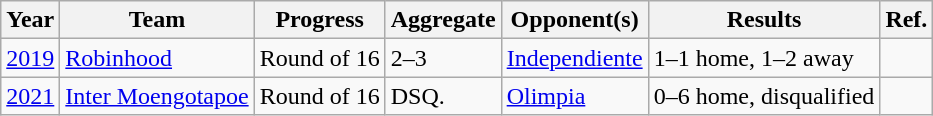<table class="wikitable">
<tr>
<th>Year</th>
<th>Team</th>
<th>Progress</th>
<th>Aggregate</th>
<th>Opponent(s)</th>
<th>Results</th>
<th>Ref.</th>
</tr>
<tr>
<td><a href='#'>2019</a></td>
<td><a href='#'>Robinhood</a></td>
<td>Round of 16</td>
<td>2–3</td>
<td> <a href='#'>Independiente</a></td>
<td>1–1 home, 1–2 away</td>
<td></td>
</tr>
<tr>
<td><a href='#'>2021</a></td>
<td><a href='#'>Inter Moengotapoe</a></td>
<td>Round of 16</td>
<td>DSQ.</td>
<td> <a href='#'>Olimpia</a></td>
<td>0–6 home, disqualified</td>
<td></td>
</tr>
</table>
